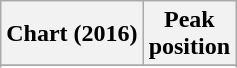<table class="wikitable sortable plainrowheaders" style="text-align:center">
<tr>
<th scope="col">Chart (2016)</th>
<th scope="col">Peak<br> position</th>
</tr>
<tr>
</tr>
<tr>
</tr>
</table>
